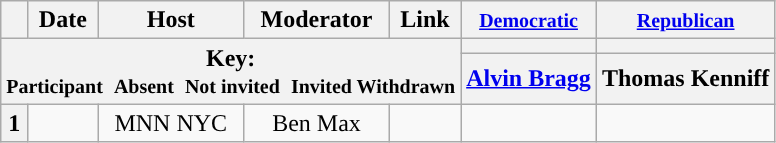<table class="wikitable" style="text-align:center;">
<tr>
<th scope="col"></th>
<th scope="col">Date</th>
<th scope="col">Host</th>
<th scope="col">Moderator</th>
<th scope="col">Link</th>
<th scope="col"><small><a href='#'>Democratic</a></small></th>
<th scope="col"><small><a href='#'>Republican</a></small></th>
</tr>
<tr>
<th colspan="5" rowspan="2">Key:<br> <small>Participant </small>  <small>Absent </small>  <small>Not invited </small>  <small>Invited  Withdrawn</small></th>
<th scope="col" style="background:"></th>
<th scope="col" style="background:"></th>
</tr>
<tr>
<th scope="col"><a href='#'>Alvin Bragg</a></th>
<th scope="col">Thomas Kenniff</th>
</tr>
<tr>
<th>1</th>
<td style="white-space:nowrap;"></td>
<td style="white-space:nowrap;">MNN NYC</td>
<td style="white-space:nowrap;">Ben Max</td>
<td style="white-space:nowrap;"></td>
<td></td>
<td></td>
</tr>
</table>
